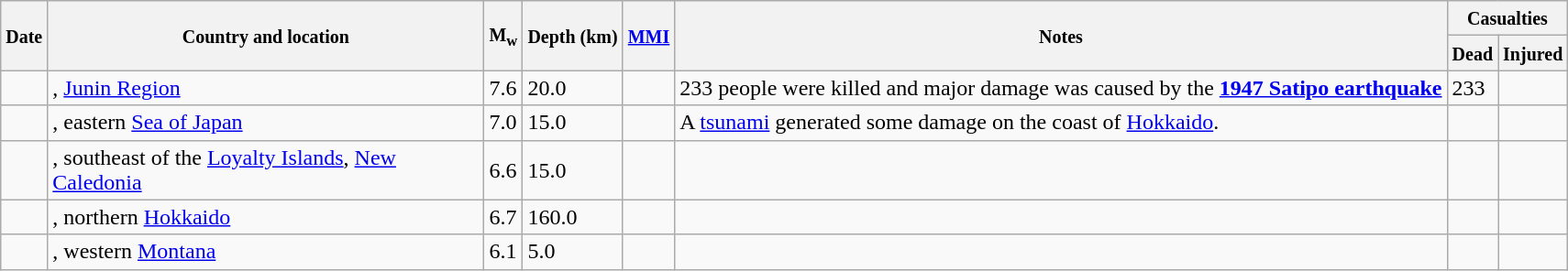<table class="wikitable sortable sort-under" style="border:1px black; margin-left:1em;">
<tr>
<th rowspan="2"><small>Date</small></th>
<th rowspan="2" style="width: 310px"><small>Country and location</small></th>
<th rowspan="2"><small>M<sub>w</sub></small></th>
<th rowspan="2"><small>Depth (km)</small></th>
<th rowspan="2"><small><a href='#'>MMI</a></small></th>
<th rowspan="2" class="unsortable"><small>Notes</small></th>
<th colspan="2"><small>Casualties</small></th>
</tr>
<tr>
<th><small>Dead</small></th>
<th><small>Injured</small></th>
</tr>
<tr>
<td></td>
<td>, <a href='#'>Junin Region</a></td>
<td>7.6</td>
<td>20.0</td>
<td></td>
<td>233 people were killed and major damage was caused by the <strong><a href='#'>1947 Satipo earthquake</a></strong></td>
<td>233</td>
<td></td>
</tr>
<tr>
<td></td>
<td>, eastern <a href='#'>Sea of Japan</a></td>
<td>7.0</td>
<td>15.0</td>
<td></td>
<td>A <a href='#'>tsunami</a> generated some damage on the coast of <a href='#'>Hokkaido</a>.</td>
<td></td>
<td></td>
</tr>
<tr>
<td></td>
<td>, southeast of the <a href='#'>Loyalty Islands</a>, <a href='#'>New Caledonia</a></td>
<td>6.6</td>
<td>15.0</td>
<td></td>
<td></td>
<td></td>
<td></td>
</tr>
<tr>
<td></td>
<td>, northern <a href='#'>Hokkaido</a></td>
<td>6.7</td>
<td>160.0</td>
<td></td>
<td></td>
<td></td>
<td></td>
</tr>
<tr>
<td></td>
<td>, western <a href='#'>Montana</a></td>
<td>6.1</td>
<td>5.0</td>
<td></td>
<td></td>
<td></td>
<td></td>
</tr>
</table>
